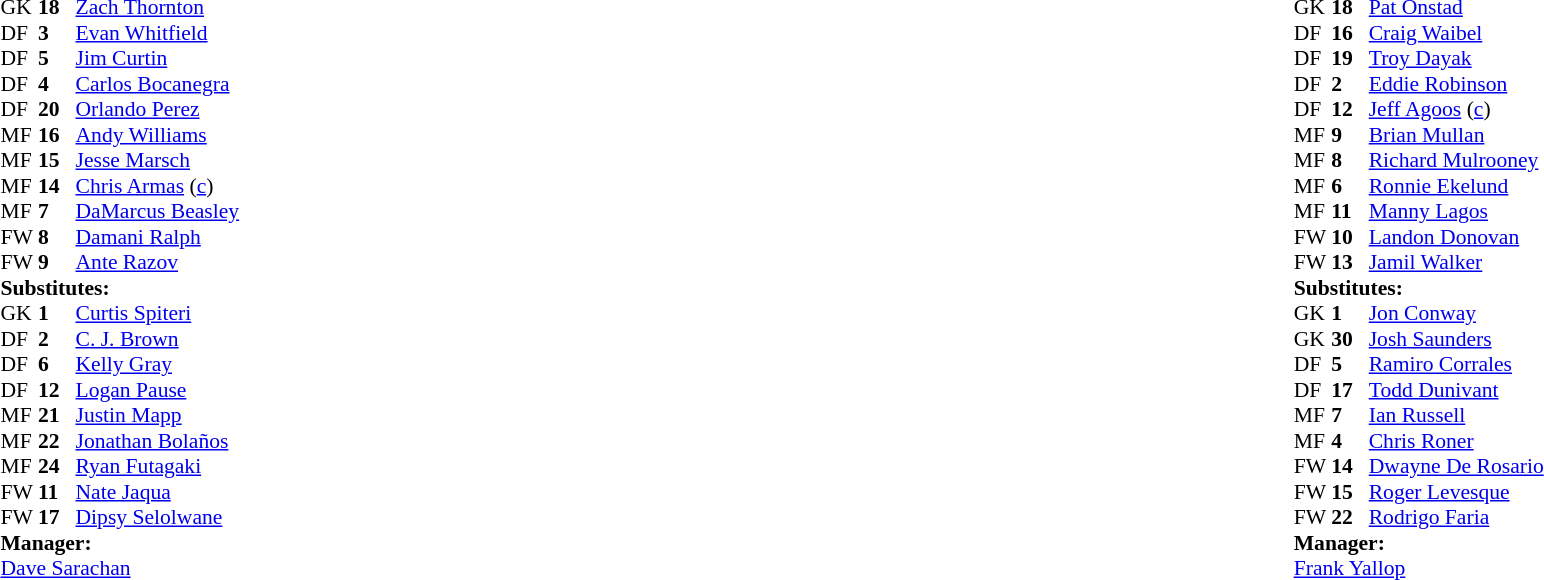<table style="width:100%;">
<tr>
<td style="vertical-align:top; width:50%;"><br><table style="font-size: 90%" cellspacing="0" cellpadding="0">
<tr>
<td colspan="4"></td>
</tr>
<tr>
<th width=25></th>
<th width=25></th>
</tr>
<tr>
<td>GK</td>
<td><strong>18</strong></td>
<td> <a href='#'>Zach Thornton</a></td>
</tr>
<tr>
<td>DF</td>
<td><strong>3</strong></td>
<td> <a href='#'>Evan Whitfield</a></td>
</tr>
<tr>
<td>DF</td>
<td><strong>5</strong></td>
<td> <a href='#'>Jim Curtin</a></td>
<td></td>
<td></td>
</tr>
<tr>
<td>DF</td>
<td><strong>4</strong></td>
<td> <a href='#'>Carlos Bocanegra</a></td>
</tr>
<tr>
<td>DF</td>
<td><strong>20</strong></td>
<td> <a href='#'>Orlando Perez</a></td>
<td></td>
<td></td>
</tr>
<tr>
<td>MF</td>
<td><strong>16</strong></td>
<td> <a href='#'>Andy Williams</a></td>
<td></td>
<td></td>
</tr>
<tr>
<td>MF</td>
<td><strong>15</strong></td>
<td> <a href='#'>Jesse Marsch</a></td>
</tr>
<tr>
<td>MF</td>
<td><strong>14</strong></td>
<td> <a href='#'>Chris Armas</a> (<a href='#'>c</a>)</td>
</tr>
<tr>
<td>MF</td>
<td><strong>7</strong></td>
<td> <a href='#'>DaMarcus Beasley</a></td>
</tr>
<tr>
<td>FW</td>
<td><strong>8</strong></td>
<td> <a href='#'>Damani Ralph</a></td>
</tr>
<tr>
<td>FW</td>
<td><strong>9</strong></td>
<td> <a href='#'>Ante Razov</a></td>
</tr>
<tr>
<td colspan=3><strong>Substitutes:</strong></td>
</tr>
<tr>
<td>GK</td>
<td><strong>1</strong></td>
<td> <a href='#'>Curtis Spiteri</a></td>
</tr>
<tr>
<td>DF</td>
<td><strong>2</strong></td>
<td> <a href='#'>C. J. Brown</a></td>
</tr>
<tr>
<td>DF</td>
<td><strong>6</strong></td>
<td> <a href='#'>Kelly Gray</a></td>
<td></td>
<td></td>
</tr>
<tr>
<td>DF</td>
<td><strong>12</strong></td>
<td> <a href='#'>Logan Pause</a></td>
</tr>
<tr>
<td>MF</td>
<td><strong>21</strong></td>
<td> <a href='#'>Justin Mapp</a></td>
<td></td>
<td></td>
</tr>
<tr>
<td>MF</td>
<td><strong>22</strong></td>
<td> <a href='#'>Jonathan Bolaños</a></td>
</tr>
<tr>
<td>MF</td>
<td><strong>24</strong></td>
<td> <a href='#'>Ryan Futagaki</a></td>
</tr>
<tr>
<td>FW</td>
<td><strong>11</strong></td>
<td> <a href='#'>Nate Jaqua</a></td>
<td></td>
<td></td>
</tr>
<tr>
<td>FW</td>
<td><strong>17</strong></td>
<td> <a href='#'>Dipsy Selolwane</a></td>
</tr>
<tr>
<td colspan=3><strong>Manager:</strong></td>
</tr>
<tr>
<td colspan=4> <a href='#'>Dave Sarachan</a></td>
</tr>
</table>
</td>
<td valign="top"></td>
<td style="vertical-align:top; width:50%;"><br><table cellspacing="0" cellpadding="0" style="font-size:90%; margin:auto;">
<tr>
<td colspan="4"></td>
</tr>
<tr>
<th width=25></th>
<th width=25></th>
</tr>
<tr>
<td>GK</td>
<td><strong>18</strong></td>
<td> <a href='#'>Pat Onstad</a></td>
</tr>
<tr>
<td>DF</td>
<td><strong>16</strong></td>
<td> <a href='#'>Craig Waibel</a></td>
<td></td>
<td></td>
</tr>
<tr>
<td>DF</td>
<td><strong>19</strong></td>
<td> <a href='#'>Troy Dayak</a></td>
</tr>
<tr>
<td>DF</td>
<td><strong>2</strong></td>
<td> <a href='#'>Eddie Robinson</a></td>
<td></td>
</tr>
<tr>
<td>DF</td>
<td><strong>12</strong></td>
<td> <a href='#'>Jeff Agoos</a> (<a href='#'>c</a>)</td>
</tr>
<tr>
<td>MF</td>
<td><strong>9</strong></td>
<td> <a href='#'>Brian Mullan</a></td>
</tr>
<tr>
<td>MF</td>
<td><strong>8</strong></td>
<td> <a href='#'>Richard Mulrooney</a></td>
</tr>
<tr>
<td>MF</td>
<td><strong>6</strong></td>
<td> <a href='#'>Ronnie Ekelund</a></td>
</tr>
<tr>
<td>MF</td>
<td><strong>11</strong></td>
<td> <a href='#'>Manny Lagos</a></td>
<td></td>
<td></td>
</tr>
<tr>
<td>FW</td>
<td><strong>10</strong></td>
<td> <a href='#'>Landon Donovan</a></td>
</tr>
<tr>
<td>FW</td>
<td><strong>13</strong></td>
<td> <a href='#'>Jamil Walker</a></td>
<td></td>
<td></td>
</tr>
<tr>
<td colspan=3><strong>Substitutes:</strong></td>
</tr>
<tr>
<td>GK</td>
<td><strong>1</strong></td>
<td> <a href='#'>Jon Conway</a></td>
</tr>
<tr>
<td>GK</td>
<td><strong>30</strong></td>
<td> <a href='#'>Josh Saunders</a></td>
</tr>
<tr>
<td>DF</td>
<td><strong>5</strong></td>
<td> <a href='#'>Ramiro Corrales</a></td>
</tr>
<tr>
<td>DF</td>
<td><strong>17</strong></td>
<td> <a href='#'>Todd Dunivant</a></td>
</tr>
<tr>
<td>MF</td>
<td><strong>7</strong></td>
<td> <a href='#'>Ian Russell</a></td>
<td></td>
<td></td>
</tr>
<tr>
<td>MF</td>
<td><strong>4</strong></td>
<td> <a href='#'>Chris Roner</a></td>
<td></td>
<td></td>
</tr>
<tr>
<td>FW</td>
<td><strong>14</strong></td>
<td> <a href='#'>Dwayne De Rosario</a></td>
<td></td>
<td></td>
</tr>
<tr>
<td>FW</td>
<td><strong>15</strong></td>
<td> <a href='#'>Roger Levesque</a></td>
</tr>
<tr>
<td>FW</td>
<td><strong>22</strong></td>
<td> <a href='#'>Rodrigo Faria</a></td>
</tr>
<tr>
<td colspan=3><strong>Manager:</strong></td>
</tr>
<tr>
<td colspan=4> <a href='#'>Frank Yallop</a></td>
</tr>
</table>
</td>
</tr>
</table>
